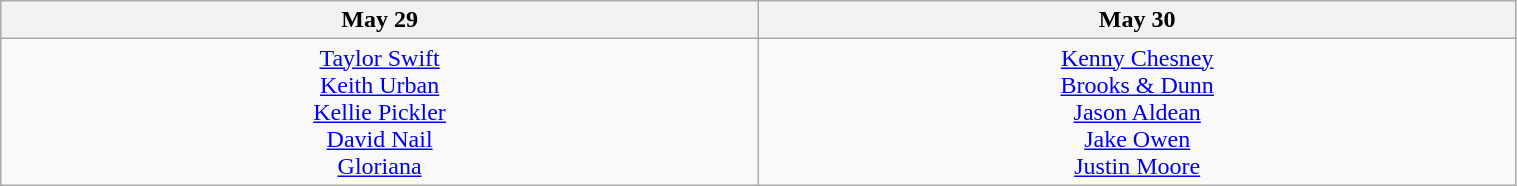<table class="wikitable" style="text-align:center;" width=80%>
<tr>
<th width=50%p>May 29</th>
<th width=50%>May 30</th>
</tr>
<tr>
<td valign="top"><a href='#'>Taylor Swift</a><br><a href='#'>Keith Urban</a><br><a href='#'>Kellie Pickler</a><br><a href='#'>David Nail</a><br><a href='#'>Gloriana</a></td>
<td valign="top"><a href='#'>Kenny Chesney</a> <br> <a href='#'>Brooks & Dunn</a> <br> <a href='#'>Jason Aldean</a><br> <a href='#'>Jake Owen</a> <br> <a href='#'>Justin Moore</a></td>
</tr>
</table>
